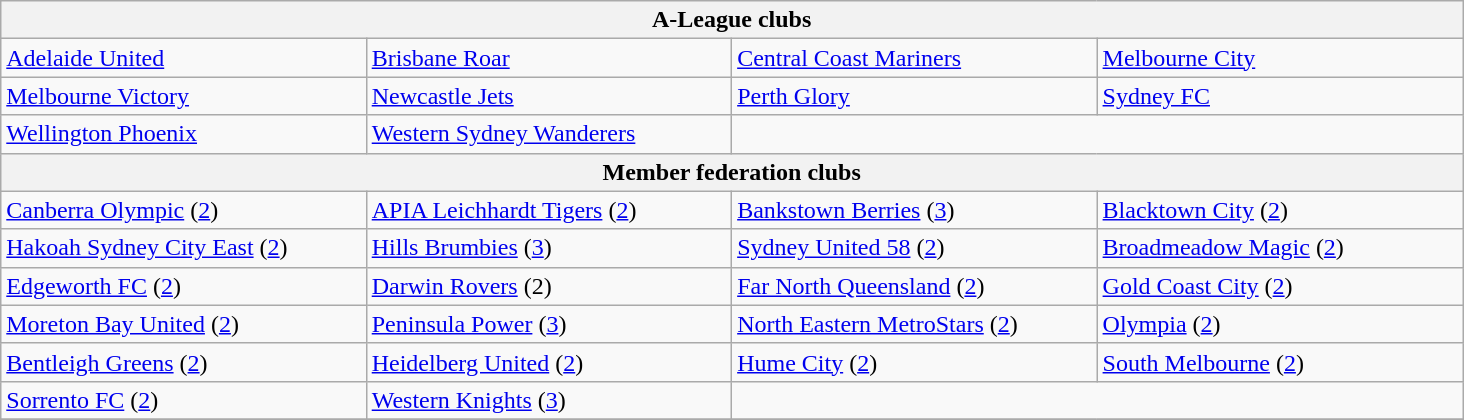<table class="wikitable">
<tr>
<th colspan="4">A-League clubs</th>
</tr>
<tr>
<td width="20%"><a href='#'>Adelaide United</a></td>
<td width="20%"><a href='#'>Brisbane Roar</a></td>
<td width="20%"><a href='#'>Central Coast Mariners</a></td>
<td width="20%"><a href='#'>Melbourne City</a></td>
</tr>
<tr>
<td><a href='#'>Melbourne Victory</a></td>
<td><a href='#'>Newcastle Jets</a></td>
<td><a href='#'>Perth Glory</a></td>
<td><a href='#'>Sydney FC</a></td>
</tr>
<tr>
<td><a href='#'>Wellington Phoenix</a></td>
<td><a href='#'>Western Sydney Wanderers</a></td>
<td colspan="2"></td>
</tr>
<tr>
<th colspan="4">Member federation clubs</th>
</tr>
<tr>
<td> <a href='#'>Canberra Olympic</a> (<a href='#'>2</a>)</td>
<td> <a href='#'>APIA Leichhardt Tigers</a> (<a href='#'>2</a>)</td>
<td> <a href='#'>Bankstown Berries</a> (<a href='#'>3</a>)</td>
<td> <a href='#'>Blacktown City</a> (<a href='#'>2</a>)</td>
</tr>
<tr>
<td> <a href='#'>Hakoah Sydney City East</a> (<a href='#'>2</a>)</td>
<td> <a href='#'>Hills Brumbies</a> (<a href='#'>3</a>)</td>
<td> <a href='#'>Sydney United 58</a> (<a href='#'>2</a>)</td>
<td> <a href='#'>Broadmeadow Magic</a> (<a href='#'>2</a>)</td>
</tr>
<tr>
<td> <a href='#'>Edgeworth FC</a> (<a href='#'>2</a>)</td>
<td> <a href='#'>Darwin Rovers</a> (2)</td>
<td> <a href='#'>Far North Queensland</a> (<a href='#'>2</a>)</td>
<td> <a href='#'>Gold Coast City</a> (<a href='#'>2</a>)</td>
</tr>
<tr>
<td> <a href='#'>Moreton Bay United</a> (<a href='#'>2</a>)</td>
<td> <a href='#'>Peninsula Power</a> (<a href='#'>3</a>)</td>
<td> <a href='#'>North Eastern MetroStars</a> (<a href='#'>2</a>)</td>
<td> <a href='#'>Olympia</a> (<a href='#'>2</a>)</td>
</tr>
<tr>
<td> <a href='#'>Bentleigh Greens</a> (<a href='#'>2</a>)</td>
<td> <a href='#'>Heidelberg United</a> (<a href='#'>2</a>)</td>
<td> <a href='#'>Hume City</a> (<a href='#'>2</a>)</td>
<td> <a href='#'>South Melbourne</a> (<a href='#'>2</a>)</td>
</tr>
<tr>
<td> <a href='#'>Sorrento FC</a> (<a href='#'>2</a>)</td>
<td> <a href='#'>Western Knights</a> (<a href='#'>3</a>)</td>
<td colspan="2"></td>
</tr>
<tr>
</tr>
</table>
